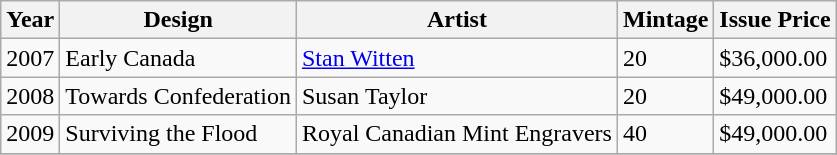<table class="wikitable">
<tr>
<th>Year</th>
<th>Design</th>
<th>Artist</th>
<th>Mintage</th>
<th>Issue Price</th>
</tr>
<tr>
<td>2007</td>
<td>Early Canada</td>
<td><a href='#'>Stan Witten</a></td>
<td>20</td>
<td>$36,000.00</td>
</tr>
<tr>
<td>2008</td>
<td>Towards Confederation</td>
<td>Susan Taylor</td>
<td>20</td>
<td>$49,000.00</td>
</tr>
<tr>
<td>2009</td>
<td>Surviving the Flood</td>
<td>Royal Canadian Mint Engravers</td>
<td>40</td>
<td>$49,000.00</td>
</tr>
<tr>
</tr>
</table>
